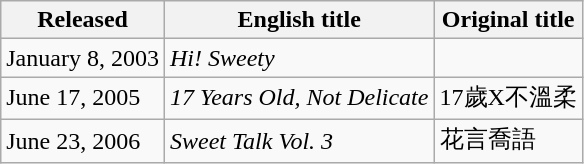<table class="wikitable">
<tr>
<th>Released</th>
<th>English title</th>
<th>Original title</th>
</tr>
<tr>
<td>January 8, 2003</td>
<td><em>Hi! Sweety</em></td>
<td></td>
</tr>
<tr>
<td>June 17, 2005</td>
<td><em>17 Years Old, Not Delicate</em></td>
<td>17歲X不溫柔</td>
</tr>
<tr>
<td>June 23, 2006</td>
<td><em>Sweet Talk Vol. 3</em></td>
<td>花言喬語</td>
</tr>
</table>
